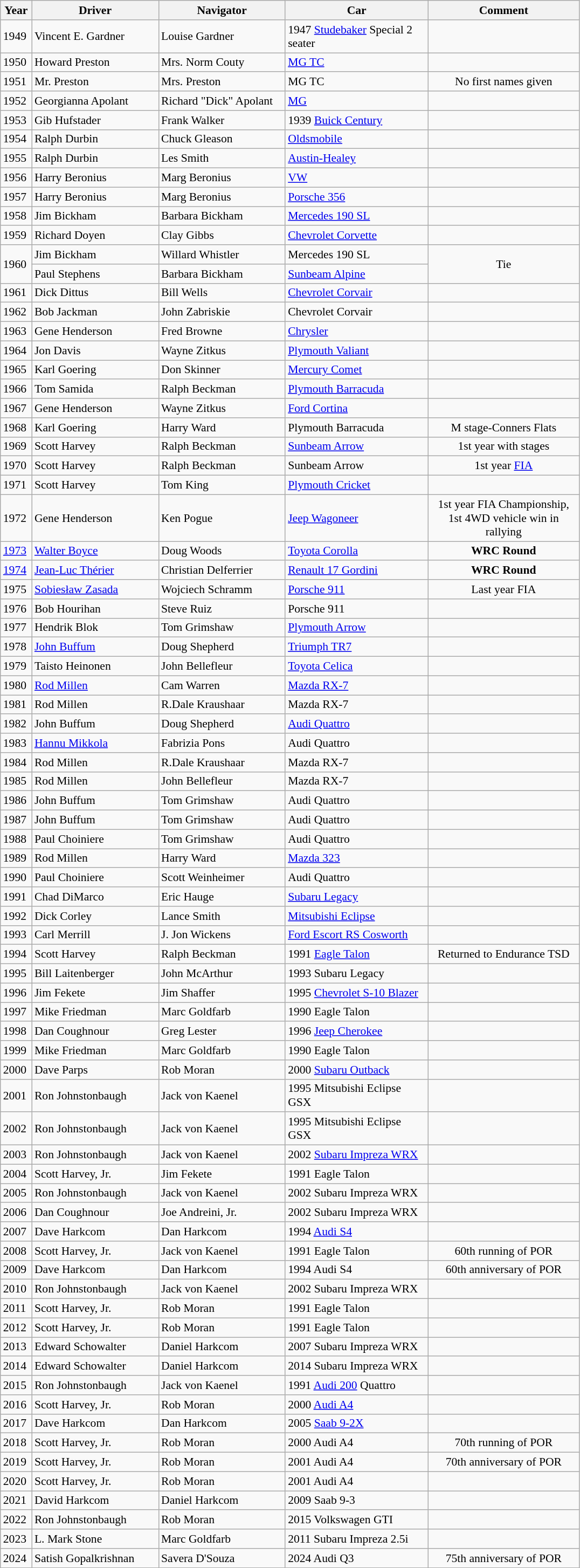<table class="wikitable" style="font-size:90%;">
<tr>
<th width= 32>Year</th>
<th width=150>Driver</th>
<th width=150>Navigator</th>
<th width=170>Car</th>
<th width=180>Comment</th>
</tr>
<tr>
<td>1949</td>
<td>Vincent E. Gardner</td>
<td>Louise Gardner</td>
<td>1947 <a href='#'>Studebaker</a> Special 2 seater</td>
<td></td>
</tr>
<tr>
<td>1950</td>
<td>Howard Preston</td>
<td>Mrs. Norm Couty</td>
<td><a href='#'>MG TC</a></td>
<td></td>
</tr>
<tr>
<td>1951</td>
<td>Mr. Preston</td>
<td>Mrs. Preston</td>
<td>MG TC</td>
<td style="text-align: center;">No first names given</td>
</tr>
<tr>
<td>1952</td>
<td>Georgianna Apolant</td>
<td>Richard "Dick" Apolant</td>
<td><a href='#'>MG</a></td>
<td></td>
</tr>
<tr>
<td>1953</td>
<td>Gib Hufstader</td>
<td>Frank Walker</td>
<td>1939 <a href='#'>Buick Century</a></td>
<td></td>
</tr>
<tr>
<td>1954</td>
<td>Ralph Durbin</td>
<td>Chuck Gleason</td>
<td><a href='#'>Oldsmobile</a></td>
<td></td>
</tr>
<tr>
<td>1955</td>
<td>Ralph Durbin</td>
<td>Les Smith</td>
<td><a href='#'>Austin-Healey</a></td>
<td></td>
</tr>
<tr>
<td>1956</td>
<td>Harry Beronius</td>
<td>Marg Beronius</td>
<td><a href='#'>VW</a></td>
<td></td>
</tr>
<tr>
<td>1957</td>
<td>Harry Beronius</td>
<td>Marg Beronius</td>
<td><a href='#'>Porsche 356</a></td>
<td></td>
</tr>
<tr>
<td>1958</td>
<td>Jim Bickham</td>
<td>Barbara Bickham</td>
<td><a href='#'>Mercedes 190 SL</a></td>
<td></td>
</tr>
<tr>
<td>1959</td>
<td>Richard Doyen</td>
<td>Clay Gibbs</td>
<td><a href='#'>Chevrolet Corvette</a></td>
<td></td>
</tr>
<tr>
<td rowspan=2>1960</td>
<td>Jim Bickham</td>
<td>Willard Whistler</td>
<td>Mercedes 190 SL</td>
<td rowspan=2 style="text-align: center;">Tie</td>
</tr>
<tr>
<td>Paul Stephens</td>
<td>Barbara Bickham</td>
<td><a href='#'>Sunbeam Alpine</a></td>
</tr>
<tr>
<td>1961</td>
<td>Dick Dittus</td>
<td>Bill Wells</td>
<td><a href='#'>Chevrolet Corvair</a></td>
<td></td>
</tr>
<tr>
<td>1962</td>
<td>Bob Jackman</td>
<td>John Zabriskie</td>
<td>Chevrolet Corvair</td>
<td></td>
</tr>
<tr>
<td>1963</td>
<td>Gene Henderson</td>
<td>Fred Browne</td>
<td><a href='#'>Chrysler</a></td>
<td></td>
</tr>
<tr>
<td>1964</td>
<td>Jon Davis</td>
<td>Wayne Zitkus</td>
<td><a href='#'>Plymouth Valiant</a></td>
<td></td>
</tr>
<tr>
<td>1965</td>
<td>Karl Goering</td>
<td>Don Skinner</td>
<td><a href='#'>Mercury Comet</a></td>
<td></td>
</tr>
<tr>
<td>1966</td>
<td>Tom Samida</td>
<td>Ralph Beckman</td>
<td><a href='#'>Plymouth Barracuda</a></td>
<td></td>
</tr>
<tr>
<td>1967</td>
<td>Gene Henderson</td>
<td>Wayne Zitkus</td>
<td><a href='#'>Ford Cortina</a></td>
<td></td>
</tr>
<tr>
<td>1968</td>
<td>Karl Goering</td>
<td>Harry Ward</td>
<td>Plymouth Barracuda</td>
<td style="text-align: center;">M stage-Conners Flats</td>
</tr>
<tr>
<td>1969</td>
<td>Scott Harvey</td>
<td>Ralph Beckman</td>
<td><a href='#'>Sunbeam Arrow</a></td>
<td style="text-align: center;">1st year with stages</td>
</tr>
<tr>
<td>1970</td>
<td>Scott Harvey</td>
<td>Ralph Beckman</td>
<td>Sunbeam Arrow</td>
<td style="text-align: center;">1st year <a href='#'>FIA</a></td>
</tr>
<tr>
<td>1971</td>
<td>Scott Harvey</td>
<td>Tom King</td>
<td><a href='#'>Plymouth Cricket</a></td>
<td></td>
</tr>
<tr>
<td>1972</td>
<td>Gene Henderson</td>
<td>Ken Pogue</td>
<td><a href='#'>Jeep Wagoneer</a></td>
<td style="text-align: center;">1st year FIA Championship, 1st 4WD vehicle win in rallying</td>
</tr>
<tr>
<td><a href='#'>1973</a></td>
<td><a href='#'>Walter Boyce</a></td>
<td>Doug Woods</td>
<td><a href='#'>Toyota Corolla</a></td>
<td style="text-align: center;"><strong>WRC Round</strong></td>
</tr>
<tr>
<td><a href='#'>1974</a></td>
<td><a href='#'>Jean-Luc Thérier</a></td>
<td>Christian Delferrier</td>
<td><a href='#'>Renault 17 Gordini</a></td>
<td style="text-align: center;"><strong>WRC Round</strong></td>
</tr>
<tr>
<td>1975</td>
<td><a href='#'>Sobiesław Zasada</a></td>
<td>Wojciech Schramm</td>
<td><a href='#'>Porsche 911</a></td>
<td style="text-align: center;">Last year FIA</td>
</tr>
<tr>
<td>1976</td>
<td>Bob Hourihan</td>
<td>Steve Ruiz</td>
<td>Porsche 911</td>
<td></td>
</tr>
<tr>
<td>1977</td>
<td>Hendrik Blok</td>
<td>Tom Grimshaw</td>
<td><a href='#'>Plymouth Arrow</a></td>
<td></td>
</tr>
<tr>
<td>1978</td>
<td><a href='#'>John Buffum</a></td>
<td>Doug Shepherd</td>
<td><a href='#'>Triumph TR7</a></td>
<td></td>
</tr>
<tr>
<td>1979</td>
<td>Taisto Heinonen</td>
<td>John Bellefleur</td>
<td><a href='#'>Toyota Celica</a></td>
<td></td>
</tr>
<tr>
<td>1980</td>
<td><a href='#'>Rod Millen</a></td>
<td>Cam Warren</td>
<td><a href='#'>Mazda RX-7</a></td>
<td></td>
</tr>
<tr>
<td>1981</td>
<td>Rod Millen</td>
<td>R.Dale Kraushaar</td>
<td>Mazda RX-7</td>
<td></td>
</tr>
<tr>
<td>1982</td>
<td>John Buffum</td>
<td>Doug Shepherd</td>
<td><a href='#'>Audi Quattro</a></td>
<td></td>
</tr>
<tr>
<td>1983</td>
<td><a href='#'>Hannu Mikkola</a></td>
<td>Fabrizia Pons</td>
<td>Audi Quattro</td>
<td></td>
</tr>
<tr>
<td>1984</td>
<td>Rod Millen</td>
<td>R.Dale Kraushaar</td>
<td>Mazda RX-7</td>
<td></td>
</tr>
<tr>
<td>1985</td>
<td>Rod Millen</td>
<td>John Bellefleur</td>
<td>Mazda RX-7</td>
<td></td>
</tr>
<tr>
<td>1986</td>
<td>John Buffum</td>
<td>Tom Grimshaw</td>
<td>Audi Quattro</td>
<td></td>
</tr>
<tr>
<td>1987</td>
<td>John Buffum</td>
<td>Tom Grimshaw</td>
<td>Audi Quattro</td>
<td></td>
</tr>
<tr>
<td>1988</td>
<td>Paul Choiniere</td>
<td>Tom Grimshaw</td>
<td>Audi Quattro</td>
<td></td>
</tr>
<tr>
<td>1989</td>
<td>Rod Millen</td>
<td>Harry Ward</td>
<td><a href='#'>Mazda 323</a></td>
<td></td>
</tr>
<tr>
<td>1990</td>
<td>Paul Choiniere</td>
<td>Scott Weinheimer</td>
<td>Audi Quattro</td>
<td></td>
</tr>
<tr>
<td>1991</td>
<td>Chad DiMarco</td>
<td>Eric Hauge</td>
<td><a href='#'>Subaru Legacy</a></td>
<td></td>
</tr>
<tr>
<td>1992</td>
<td>Dick Corley</td>
<td>Lance Smith</td>
<td><a href='#'>Mitsubishi Eclipse</a></td>
<td></td>
</tr>
<tr>
<td>1993</td>
<td>Carl Merrill</td>
<td>J. Jon Wickens</td>
<td><a href='#'>Ford Escort RS Cosworth</a></td>
<td></td>
</tr>
<tr>
<td>1994</td>
<td>Scott Harvey</td>
<td>Ralph Beckman</td>
<td>1991 <a href='#'>Eagle Talon</a></td>
<td style="text-align: center;">Returned to Endurance TSD</td>
</tr>
<tr>
<td>1995</td>
<td>Bill Laitenberger</td>
<td>John McArthur</td>
<td>1993 Subaru Legacy</td>
<td></td>
</tr>
<tr>
<td>1996</td>
<td>Jim Fekete</td>
<td>Jim Shaffer</td>
<td>1995 <a href='#'>Chevrolet S-10 Blazer</a></td>
<td></td>
</tr>
<tr>
<td>1997</td>
<td>Mike Friedman</td>
<td>Marc Goldfarb</td>
<td>1990 Eagle Talon</td>
<td></td>
</tr>
<tr>
<td>1998</td>
<td>Dan Coughnour</td>
<td>Greg Lester</td>
<td>1996 <a href='#'>Jeep Cherokee</a></td>
<td></td>
</tr>
<tr>
<td>1999</td>
<td>Mike Friedman</td>
<td>Marc Goldfarb</td>
<td>1990 Eagle Talon</td>
<td></td>
</tr>
<tr>
<td>2000</td>
<td>Dave Parps</td>
<td>Rob Moran</td>
<td>2000 <a href='#'>Subaru Outback</a></td>
<td></td>
</tr>
<tr>
<td>2001</td>
<td>Ron Johnstonbaugh</td>
<td>Jack von Kaenel</td>
<td>1995 Mitsubishi Eclipse GSX</td>
<td></td>
</tr>
<tr>
<td>2002</td>
<td>Ron Johnstonbaugh</td>
<td>Jack von Kaenel</td>
<td>1995 Mitsubishi Eclipse GSX</td>
<td></td>
</tr>
<tr>
<td>2003</td>
<td>Ron Johnstonbaugh</td>
<td>Jack von Kaenel</td>
<td>2002 <a href='#'>Subaru Impreza WRX</a></td>
<td></td>
</tr>
<tr>
<td>2004</td>
<td>Scott Harvey, Jr.</td>
<td>Jim Fekete</td>
<td>1991 Eagle Talon</td>
<td></td>
</tr>
<tr>
<td>2005</td>
<td>Ron Johnstonbaugh</td>
<td>Jack von Kaenel</td>
<td>2002 Subaru Impreza WRX</td>
<td></td>
</tr>
<tr>
<td>2006</td>
<td>Dan Coughnour</td>
<td>Joe Andreini, Jr.</td>
<td>2002 Subaru Impreza WRX</td>
<td></td>
</tr>
<tr>
<td>2007</td>
<td>Dave Harkcom</td>
<td>Dan Harkcom</td>
<td>1994 <a href='#'>Audi S4</a></td>
<td></td>
</tr>
<tr>
<td>2008</td>
<td>Scott Harvey, Jr.</td>
<td>Jack von Kaenel</td>
<td>1991 Eagle Talon</td>
<td style="text-align: center;">60th running of POR</td>
</tr>
<tr>
<td>2009</td>
<td>Dave Harkcom</td>
<td>Dan Harkcom</td>
<td>1994 Audi S4</td>
<td style="text-align: center;">60th anniversary of POR</td>
</tr>
<tr>
<td>2010</td>
<td>Ron Johnstonbaugh</td>
<td>Jack von Kaenel</td>
<td>2002 Subaru Impreza WRX</td>
<td></td>
</tr>
<tr>
<td>2011</td>
<td>Scott Harvey, Jr.</td>
<td>Rob Moran</td>
<td>1991 Eagle Talon</td>
<td></td>
</tr>
<tr>
<td>2012</td>
<td>Scott Harvey, Jr.</td>
<td>Rob Moran</td>
<td>1991 Eagle Talon</td>
<td></td>
</tr>
<tr>
<td>2013</td>
<td>Edward Schowalter</td>
<td>Daniel Harkcom</td>
<td>2007 Subaru Impreza WRX</td>
<td></td>
</tr>
<tr>
<td>2014</td>
<td>Edward Schowalter</td>
<td>Daniel Harkcom</td>
<td>2014 Subaru Impreza WRX</td>
<td></td>
</tr>
<tr>
<td>2015</td>
<td>Ron Johnstonbaugh</td>
<td>Jack von Kaenel</td>
<td>1991 <a href='#'>Audi 200</a> Quattro</td>
<td></td>
</tr>
<tr>
<td>2016</td>
<td>Scott Harvey, Jr.</td>
<td>Rob Moran</td>
<td>2000 <a href='#'>Audi A4</a></td>
<td></td>
</tr>
<tr>
<td>2017</td>
<td>Dave Harkcom</td>
<td>Dan Harkcom</td>
<td>2005 <a href='#'>Saab 9-2X</a></td>
<td></td>
</tr>
<tr>
<td>2018</td>
<td>Scott Harvey, Jr.</td>
<td>Rob Moran</td>
<td>2000 Audi A4</td>
<td style="text-align: center;">70th running of POR</td>
</tr>
<tr>
<td>2019</td>
<td>Scott Harvey, Jr.</td>
<td>Rob Moran</td>
<td>2001 Audi A4</td>
<td style="text-align: center;">70th anniversary of POR</td>
</tr>
<tr>
<td>2020</td>
<td>Scott Harvey, Jr.</td>
<td>Rob Moran</td>
<td>2001 Audi A4</td>
<td></td>
</tr>
<tr>
<td>2021</td>
<td>David Harkcom</td>
<td>Daniel Harkcom</td>
<td>2009 Saab 9-3</td>
<td></td>
</tr>
<tr>
<td>2022</td>
<td>Ron Johnstonbaugh</td>
<td>Rob Moran</td>
<td>2015 Volkswagen GTI</td>
<td></td>
</tr>
<tr>
<td>2023</td>
<td>L. Mark Stone</td>
<td>Marc Goldfarb</td>
<td>2011 Subaru Impreza 2.5i</td>
<td></td>
</tr>
<tr>
<td>2024</td>
<td>Satish Gopalkrishnan</td>
<td>Savera D'Souza</td>
<td>2024 Audi Q3</td>
<td style="text-align: center;">75th anniversary of POR</td>
</tr>
</table>
